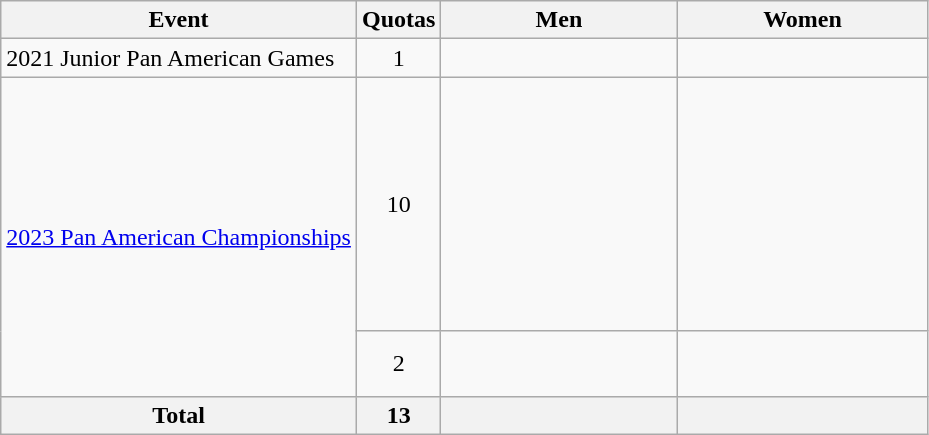<table class="wikitable">
<tr>
<th>Event</th>
<th>Quotas</th>
<th width=150>Men</th>
<th width=160>Women</th>
</tr>
<tr>
<td>2021 Junior Pan American Games</td>
<td align=center>1</td>
<td></td>
<td></td>
</tr>
<tr>
<td rowspan=2><a href='#'>2023 Pan American Championships</a></td>
<td align=center>10</td>
<td><br><br><br><br> <s></s> <br><br><br><br><br></td>
<td><br><br><br><br><br><br><br><br><br></td>
</tr>
<tr>
<td align=center>2</td>
<td><br><br></td>
<td><br></td>
</tr>
<tr>
<th>Total</th>
<th align="center">13</th>
<th align="center"></th>
<th align="center"></th>
</tr>
</table>
